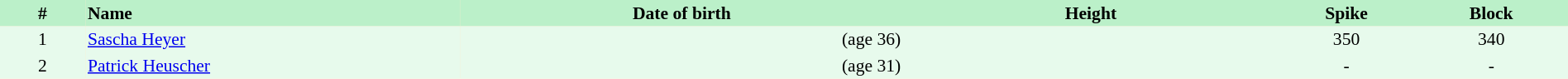<table border=0 cellpadding=2 cellspacing=0  |- bgcolor=#FFECCE style="text-align:center; font-size:90%;" width=100%>
<tr bgcolor=#BBF0C9>
<th width=5%>#</th>
<th width=22% align=left>Name</th>
<th width=26%>Date of birth</th>
<th width=22%>Height</th>
<th width=8%>Spike</th>
<th width=9%>Block</th>
</tr>
<tr bgcolor=#E7FAEC>
<td>1</td>
<td align=left><a href='#'>Sascha Heyer</a></td>
<td align=right> (age 36)</td>
<td></td>
<td>350</td>
<td>340</td>
</tr>
<tr bgcolor=#E7FAEC>
<td>2</td>
<td align=left><a href='#'>Patrick Heuscher</a></td>
<td align=right> (age 31)</td>
<td></td>
<td>-</td>
<td>-</td>
</tr>
</table>
